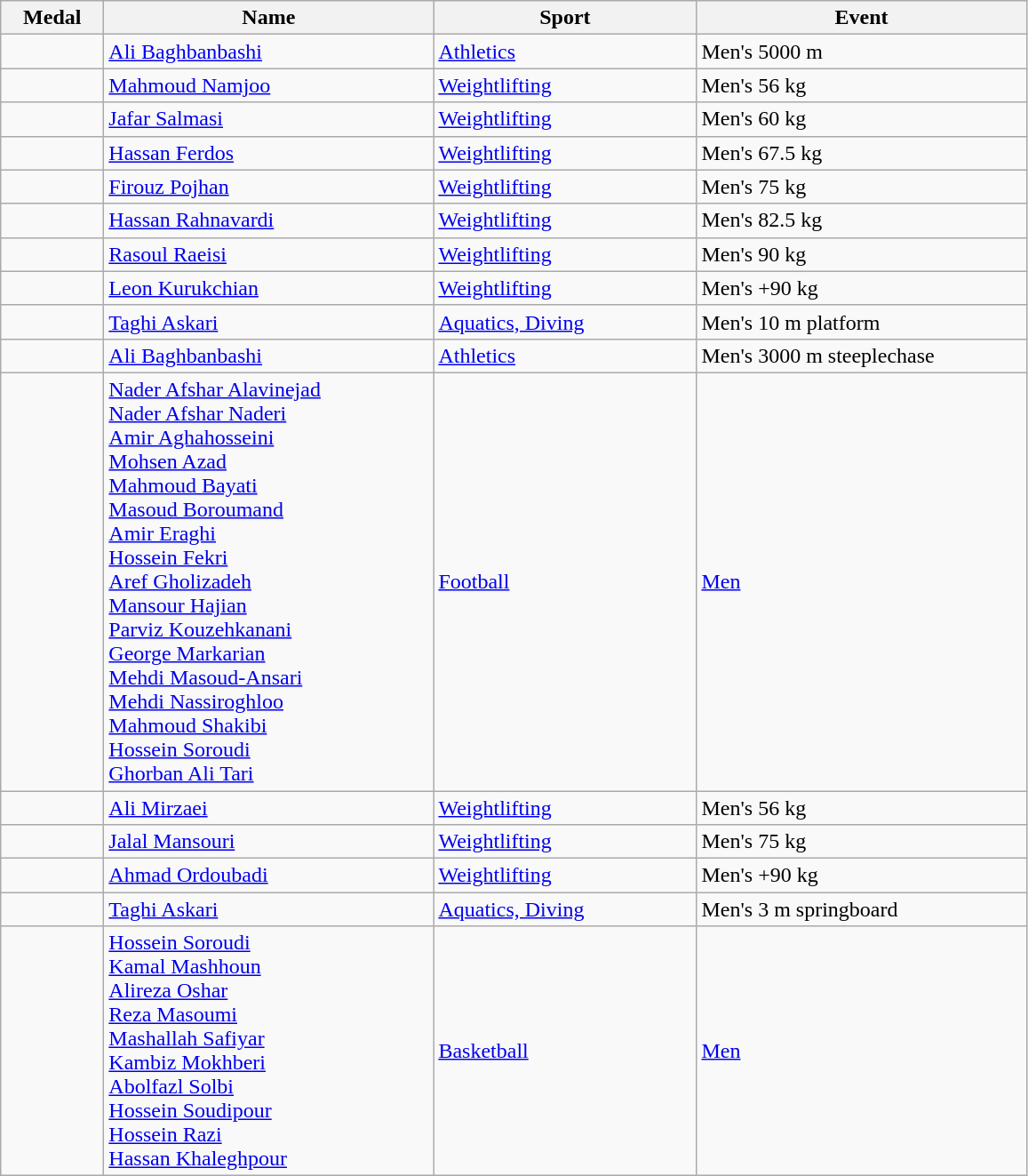<table class="wikitable sortable" style="text-align:left;">
<tr>
<th width="70">Medal</th>
<th width="240">Name</th>
<th width="190">Sport</th>
<th width="240">Event</th>
</tr>
<tr>
<td></td>
<td><a href='#'>Ali Baghbanbashi</a></td>
<td><a href='#'>Athletics</a></td>
<td>Men's 5000 m</td>
</tr>
<tr>
<td></td>
<td><a href='#'>Mahmoud Namjoo</a></td>
<td><a href='#'>Weightlifting</a></td>
<td>Men's 56 kg</td>
</tr>
<tr>
<td></td>
<td><a href='#'>Jafar Salmasi</a></td>
<td><a href='#'>Weightlifting</a></td>
<td>Men's 60 kg</td>
</tr>
<tr>
<td></td>
<td><a href='#'>Hassan Ferdos</a></td>
<td><a href='#'>Weightlifting</a></td>
<td>Men's 67.5 kg</td>
</tr>
<tr>
<td></td>
<td><a href='#'>Firouz Pojhan</a></td>
<td><a href='#'>Weightlifting</a></td>
<td>Men's 75 kg</td>
</tr>
<tr>
<td></td>
<td><a href='#'>Hassan Rahnavardi</a></td>
<td><a href='#'>Weightlifting</a></td>
<td>Men's 82.5 kg</td>
</tr>
<tr>
<td></td>
<td><a href='#'>Rasoul Raeisi</a></td>
<td><a href='#'>Weightlifting</a></td>
<td>Men's 90 kg</td>
</tr>
<tr>
<td></td>
<td><a href='#'>Leon Kurukchian</a></td>
<td><a href='#'>Weightlifting</a></td>
<td>Men's +90 kg</td>
</tr>
<tr>
<td></td>
<td><a href='#'>Taghi Askari</a></td>
<td><a href='#'>Aquatics, Diving</a></td>
<td>Men's 10 m platform</td>
</tr>
<tr>
<td></td>
<td><a href='#'>Ali Baghbanbashi</a></td>
<td><a href='#'>Athletics</a></td>
<td>Men's 3000 m steeplechase</td>
</tr>
<tr>
<td></td>
<td><a href='#'>Nader Afshar Alavinejad</a><br><a href='#'>Nader Afshar Naderi</a><br><a href='#'>Amir Aghahosseini</a><br><a href='#'>Mohsen Azad</a><br><a href='#'>Mahmoud Bayati</a><br><a href='#'>Masoud Boroumand</a><br><a href='#'>Amir Eraghi</a><br><a href='#'>Hossein Fekri</a><br><a href='#'>Aref Gholizadeh</a><br><a href='#'>Mansour Hajian</a><br><a href='#'>Parviz Kouzehkanani</a><br><a href='#'>George Markarian</a><br><a href='#'>Mehdi Masoud-Ansari</a><br><a href='#'>Mehdi Nassiroghloo</a><br><a href='#'>Mahmoud Shakibi</a><br><a href='#'>Hossein Soroudi</a><br><a href='#'>Ghorban Ali Tari</a></td>
<td><a href='#'>Football</a></td>
<td><a href='#'>Men</a></td>
</tr>
<tr>
<td></td>
<td><a href='#'>Ali Mirzaei</a></td>
<td><a href='#'>Weightlifting</a></td>
<td>Men's 56 kg</td>
</tr>
<tr>
<td></td>
<td><a href='#'>Jalal Mansouri</a></td>
<td><a href='#'>Weightlifting</a></td>
<td>Men's 75 kg</td>
</tr>
<tr>
<td></td>
<td><a href='#'>Ahmad Ordoubadi</a></td>
<td><a href='#'>Weightlifting</a></td>
<td>Men's +90 kg</td>
</tr>
<tr>
<td></td>
<td><a href='#'>Taghi Askari</a></td>
<td><a href='#'>Aquatics, Diving</a></td>
<td>Men's 3 m springboard</td>
</tr>
<tr>
<td></td>
<td><a href='#'>Hossein Soroudi</a><br><a href='#'>Kamal Mashhoun</a><br><a href='#'>Alireza Oshar</a><br><a href='#'>Reza Masoumi</a><br><a href='#'>Mashallah Safiyar</a><br><a href='#'>Kambiz Mokhberi</a><br><a href='#'>Abolfazl Solbi</a><br><a href='#'>Hossein Soudipour</a><br><a href='#'>Hossein Razi</a><br><a href='#'>Hassan Khaleghpour</a></td>
<td><a href='#'>Basketball</a></td>
<td><a href='#'>Men</a></td>
</tr>
</table>
